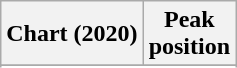<table class="wikitable plainrowheaders">
<tr>
<th>Chart (2020)</th>
<th>Peak<br>position</th>
</tr>
<tr>
</tr>
<tr>
</tr>
<tr>
</tr>
<tr>
</tr>
<tr>
</tr>
<tr>
</tr>
</table>
